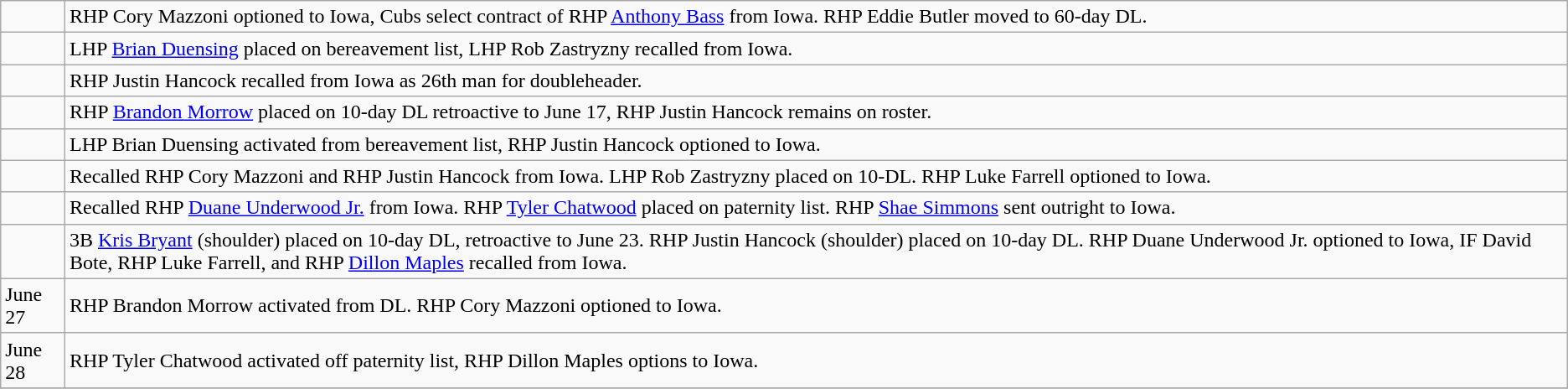<table class="wikitable">
<tr>
<td></td>
<td>RHP Cory Mazzoni optioned to Iowa, Cubs select contract of RHP <a href='#'>Anthony Bass</a> from Iowa. RHP Eddie Butler moved to 60-day DL.</td>
</tr>
<tr>
<td></td>
<td>LHP <a href='#'>Brian Duensing</a> placed on bereavement list, LHP Rob Zastryzny recalled from Iowa.</td>
</tr>
<tr>
<td></td>
<td>RHP Justin Hancock recalled from Iowa as 26th man for doubleheader.</td>
</tr>
<tr>
<td></td>
<td>RHP <a href='#'>Brandon Morrow</a> placed on 10-day DL retroactive to June 17, RHP Justin Hancock remains on roster.</td>
</tr>
<tr>
<td></td>
<td>LHP Brian Duensing activated from bereavement list, RHP Justin Hancock optioned to Iowa.</td>
</tr>
<tr>
<td></td>
<td>Recalled RHP Cory Mazzoni and RHP Justin Hancock from Iowa. LHP Rob Zastryzny placed on 10-DL. RHP Luke Farrell optioned to Iowa.</td>
</tr>
<tr>
<td></td>
<td>Recalled RHP <a href='#'>Duane Underwood Jr.</a> from Iowa. RHP <a href='#'>Tyler Chatwood</a> placed on paternity list. RHP <a href='#'>Shae Simmons</a> sent outright to Iowa.</td>
</tr>
<tr>
<td></td>
<td>3B <a href='#'>Kris Bryant</a> (shoulder) placed on 10-day DL, retroactive to June 23. RHP Justin Hancock (shoulder) placed on 10-day DL. RHP Duane Underwood Jr. optioned to Iowa, IF David Bote, RHP Luke Farrell, and RHP <a href='#'>Dillon Maples</a> recalled from Iowa.</td>
</tr>
<tr>
<td>June 27</td>
<td>RHP Brandon Morrow activated from DL. RHP Cory Mazzoni optioned to Iowa.</td>
</tr>
<tr>
<td>June 28</td>
<td>RHP Tyler Chatwood activated off paternity list, RHP Dillon Maples options to Iowa.</td>
</tr>
<tr>
</tr>
</table>
